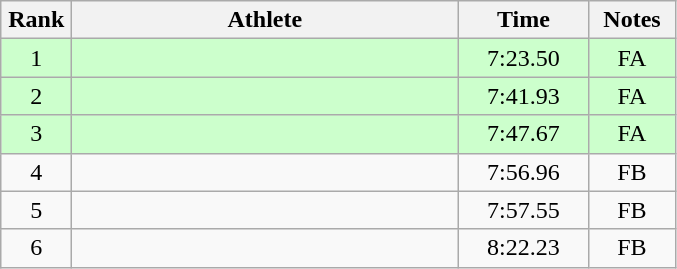<table class=wikitable style="text-align:center">
<tr>
<th width=40>Rank</th>
<th width=250>Athlete</th>
<th width=80>Time</th>
<th width=50>Notes</th>
</tr>
<tr bgcolor="ccffcc">
<td>1</td>
<td align="left"></td>
<td>7:23.50</td>
<td>FA</td>
</tr>
<tr bgcolor="ccffcc">
<td>2</td>
<td align="left"></td>
<td>7:41.93</td>
<td>FA</td>
</tr>
<tr bgcolor="ccffcc">
<td>3</td>
<td align="left"></td>
<td>7:47.67</td>
<td>FA</td>
</tr>
<tr>
<td>4</td>
<td align="left"></td>
<td>7:56.96</td>
<td>FB</td>
</tr>
<tr>
<td>5</td>
<td align="left"></td>
<td>7:57.55</td>
<td>FB</td>
</tr>
<tr>
<td>6</td>
<td align="left"></td>
<td>8:22.23</td>
<td>FB</td>
</tr>
</table>
